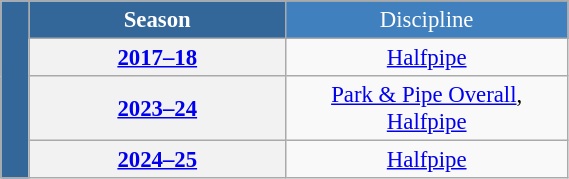<table class="wikitable"  style="font-size:95%; text-align:center; border:gray solid 1px; width:30%;">
<tr style="background:#369; color:white;">
<td rowspan="19" width="1%"></td>
<td rowspan="2" style="width:10%;"><strong>Season</strong></td>
</tr>
<tr style="background:#4180be; color:white;">
<td style="width:10%;">Discipline</td>
</tr>
<tr>
<th><a href='#'>2017–18</a></th>
<td><a href='#'>Halfpipe</a></td>
</tr>
<tr>
<th><a href='#'>2023–24</a></th>
<td><a href='#'>Park & Pipe Overall</a>, <a href='#'>Halfpipe</a></td>
</tr>
<tr>
<th><a href='#'>2024–25</a></th>
<td><a href='#'>Halfpipe</a></td>
</tr>
</table>
